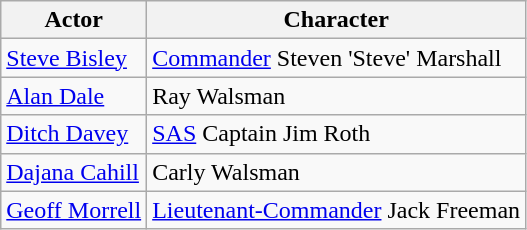<table class="wikitable">
<tr>
<th>Actor</th>
<th>Character</th>
</tr>
<tr>
<td><a href='#'>Steve Bisley</a></td>
<td><a href='#'>Commander</a> Steven 'Steve' Marshall</td>
</tr>
<tr>
<td><a href='#'>Alan Dale</a></td>
<td>Ray Walsman</td>
</tr>
<tr>
<td><a href='#'>Ditch Davey</a></td>
<td><a href='#'>SAS</a> Captain Jim Roth</td>
</tr>
<tr>
<td><a href='#'>Dajana Cahill</a></td>
<td>Carly Walsman</td>
</tr>
<tr>
<td><a href='#'>Geoff Morrell</a></td>
<td><a href='#'>Lieutenant-Commander</a> Jack Freeman</td>
</tr>
</table>
